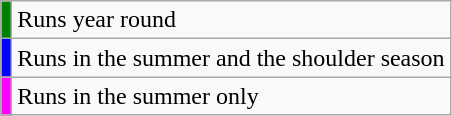<table class="wikitable">
<tr>
<td style="background:green; color:white"></td>
<td>Runs year round</td>
</tr>
<tr>
<td style="background:blue; color:white"></td>
<td>Runs in the summer and the shoulder season</td>
</tr>
<tr>
<td style="background:magenta; color:white"></td>
<td>Runs in the summer only</td>
</tr>
</table>
